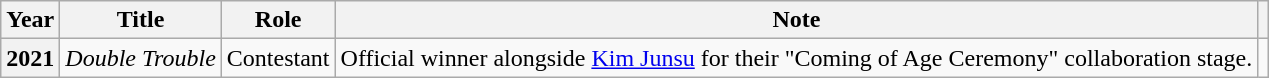<table class="wikitable plainrowheaders">
<tr>
<th scope="col">Year</th>
<th scope="col">Title</th>
<th scope="col">Role</th>
<th scope="col">Note</th>
<th scope="col" class="unsortable"></th>
</tr>
<tr>
<th scope="row">2021</th>
<td><em>Double Trouble</em></td>
<td>Contestant</td>
<td>Official winner alongside <a href='#'>Kim Junsu</a> for their "Coming of Age Ceremony" collaboration stage.</td>
<td style="text-align:center"></td>
</tr>
</table>
